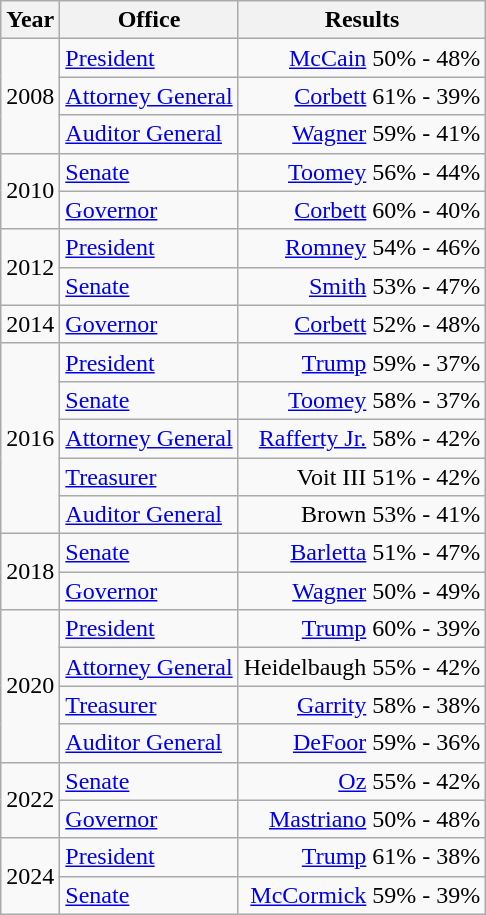<table class=wikitable>
<tr>
<th>Year</th>
<th>Office</th>
<th>Results</th>
</tr>
<tr>
<td rowspan=3>2008</td>
<td><a href='#'>President</a></td>
<td align="right" ><a href='#'>McCain</a> 50% - 48%</td>
</tr>
<tr>
<td><a href='#'>Attorney General</a></td>
<td align="right" ><a href='#'>Corbett</a> 61% - 39%</td>
</tr>
<tr>
<td><a href='#'>Auditor General</a></td>
<td align="right" ><a href='#'>Wagner</a> 59% - 41%</td>
</tr>
<tr>
<td rowspan=2>2010</td>
<td><a href='#'>Senate</a></td>
<td align="right" ><a href='#'>Toomey</a> 56% - 44%</td>
</tr>
<tr>
<td><a href='#'>Governor</a></td>
<td align="right" ><a href='#'>Corbett</a> 60% - 40%</td>
</tr>
<tr>
<td rowspan=2>2012</td>
<td><a href='#'>President</a></td>
<td align="right" ><a href='#'>Romney</a> 54% - 46%</td>
</tr>
<tr>
<td><a href='#'>Senate</a></td>
<td align="right" ><a href='#'>Smith</a> 53% - 47%</td>
</tr>
<tr>
<td>2014</td>
<td><a href='#'>Governor</a></td>
<td align="right" ><a href='#'>Corbett</a> 52% - 48%</td>
</tr>
<tr>
<td rowspan=5>2016</td>
<td><a href='#'>President</a></td>
<td align="right" ><a href='#'>Trump</a> 59% - 37%</td>
</tr>
<tr>
<td><a href='#'>Senate</a></td>
<td align="right" ><a href='#'>Toomey</a> 58% - 37%</td>
</tr>
<tr>
<td><a href='#'>Attorney General</a></td>
<td align="right" ><a href='#'>Rafferty Jr.</a> 58% - 42%</td>
</tr>
<tr>
<td><a href='#'>Treasurer</a></td>
<td align="right" >Voit III 51% - 42%</td>
</tr>
<tr>
<td><a href='#'>Auditor General</a></td>
<td align="right" >Brown 53% - 41%</td>
</tr>
<tr>
<td rowspan=2>2018</td>
<td><a href='#'>Senate</a></td>
<td align="right" ><a href='#'>Barletta</a> 51% - 47%</td>
</tr>
<tr>
<td><a href='#'>Governor</a></td>
<td align="right" ><a href='#'>Wagner</a> 50% - 49%</td>
</tr>
<tr>
<td rowspan=4>2020</td>
<td><a href='#'>President</a></td>
<td align="right" ><a href='#'>Trump</a> 60% - 39%</td>
</tr>
<tr>
<td><a href='#'>Attorney General</a></td>
<td align="right" >Heidelbaugh 55% - 42%</td>
</tr>
<tr>
<td><a href='#'>Treasurer</a></td>
<td align="right" ><a href='#'>Garrity</a> 58% - 38%</td>
</tr>
<tr>
<td><a href='#'>Auditor General</a></td>
<td align="right" ><a href='#'>DeFoor</a> 59% - 36%</td>
</tr>
<tr>
<td rowspan=2>2022</td>
<td><a href='#'>Senate</a></td>
<td align="right" ><a href='#'>Oz</a> 55% - 42%</td>
</tr>
<tr>
<td><a href='#'>Governor</a></td>
<td align="right" ><a href='#'>Mastriano</a> 50% - 48%</td>
</tr>
<tr>
<td rowspan=2>2024</td>
<td><a href='#'>President</a></td>
<td align="right" ><a href='#'>Trump</a> 61% - 38%</td>
</tr>
<tr>
<td><a href='#'>Senate</a></td>
<td align="right" ><a href='#'>McCormick</a> 59% - 39%</td>
</tr>
</table>
